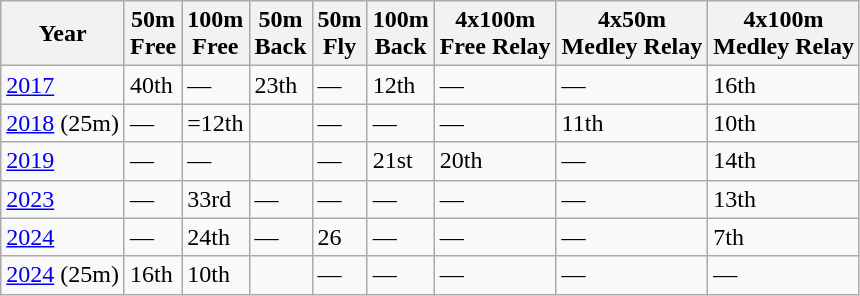<table class="wikitable">
<tr>
<th>Year</th>
<th>50m<br>Free</th>
<th>100m<br>Free</th>
<th>50m<br>Back</th>
<th>50m<br>Fly</th>
<th>100m<br>Back</th>
<th>4x100m<br>Free Relay</th>
<th>4x50m<br>Medley Relay</th>
<th>4x100m<br>Medley Relay</th>
</tr>
<tr>
<td><a href='#'>2017</a></td>
<td>40th</td>
<td>—</td>
<td>23th</td>
<td>—</td>
<td>12th</td>
<td>—</td>
<td>—</td>
<td>16th</td>
</tr>
<tr>
<td><a href='#'>2018</a> (25m)</td>
<td>—</td>
<td>=12th</td>
<td></td>
<td>—</td>
<td>—</td>
<td>—</td>
<td>11th</td>
<td>10th</td>
</tr>
<tr>
<td><a href='#'>2019</a></td>
<td>—</td>
<td>—</td>
<td></td>
<td>—</td>
<td>21st</td>
<td>20th</td>
<td>—</td>
<td>14th</td>
</tr>
<tr>
<td><a href='#'>2023</a></td>
<td>—</td>
<td>33rd</td>
<td>—</td>
<td>—</td>
<td>—</td>
<td>—</td>
<td>—</td>
<td>13th</td>
</tr>
<tr>
<td><a href='#'>2024</a></td>
<td>—</td>
<td>24th</td>
<td>—</td>
<td>26</td>
<td>—</td>
<td>—</td>
<td>—</td>
<td>7th</td>
</tr>
<tr>
<td><a href='#'>2024</a> (25m)</td>
<td>16th</td>
<td>10th</td>
<td></td>
<td>—</td>
<td>—</td>
<td>—</td>
<td>—</td>
<td>—</td>
</tr>
</table>
